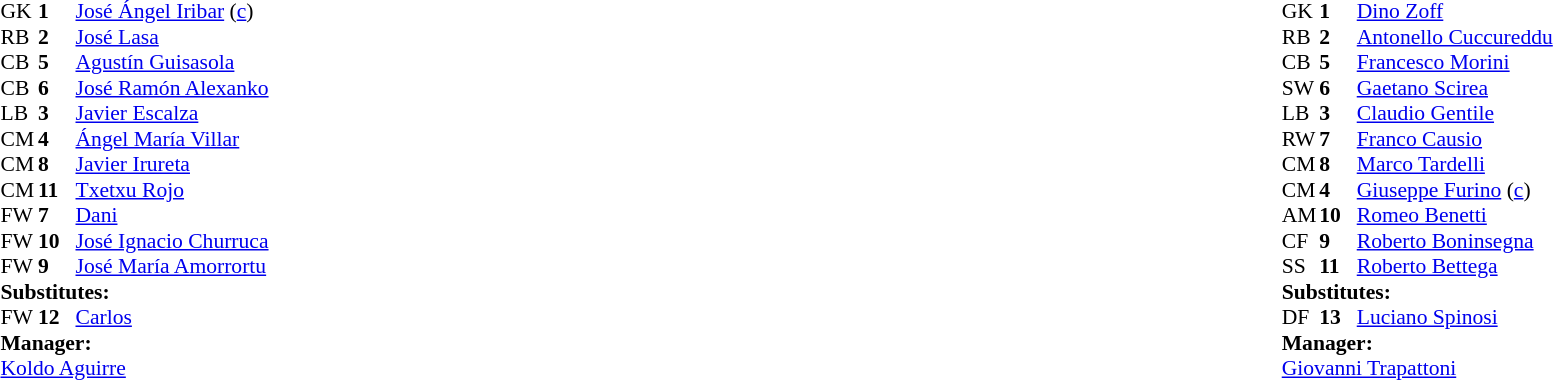<table width="100%">
<tr>
<td valign="top" width="50%"><br><table style="font-size:90%" cellspacing="0" cellpadding="0">
<tr>
<th width=25></th>
<th width=25></th>
</tr>
<tr>
<td>GK</td>
<td><strong>1</strong></td>
<td> <a href='#'>José Ángel Iribar</a> (<a href='#'>c</a>)</td>
</tr>
<tr>
<td>RB</td>
<td><strong>2</strong></td>
<td> <a href='#'>José Lasa</a></td>
<td></td>
<td></td>
</tr>
<tr>
<td>CB</td>
<td><strong>5</strong></td>
<td> <a href='#'>Agustín Guisasola</a></td>
</tr>
<tr>
<td>CB</td>
<td><strong>6</strong></td>
<td> <a href='#'>José Ramón Alexanko</a></td>
</tr>
<tr>
<td>LB</td>
<td><strong>3</strong></td>
<td> <a href='#'>Javier Escalza</a></td>
</tr>
<tr>
<td>CM</td>
<td><strong>4</strong></td>
<td> <a href='#'>Ángel María Villar</a></td>
</tr>
<tr>
<td>CM</td>
<td><strong>8</strong></td>
<td> <a href='#'>Javier Irureta</a></td>
</tr>
<tr>
<td>CM</td>
<td><strong>11</strong></td>
<td> <a href='#'>Txetxu Rojo</a></td>
</tr>
<tr>
<td>FW</td>
<td><strong>7</strong></td>
<td> <a href='#'>Dani</a></td>
</tr>
<tr>
<td>FW</td>
<td><strong>10</strong></td>
<td> <a href='#'>José Ignacio Churruca</a></td>
</tr>
<tr>
<td>FW</td>
<td><strong>9</strong></td>
<td> <a href='#'>José María Amorrortu</a></td>
</tr>
<tr>
<td colspan=3><strong>Substitutes:</strong></td>
</tr>
<tr>
<td>FW</td>
<td><strong>12</strong></td>
<td>  <a href='#'>Carlos</a></td>
<td></td>
<td></td>
</tr>
<tr>
<td colspan=3><strong>Manager:</strong></td>
</tr>
<tr>
<td colspan=4> <a href='#'>Koldo Aguirre</a></td>
</tr>
</table>
</td>
<td valign="top" width="50%"><br><table style="font-size: 90%" cellspacing="0" cellpadding="0" align=center>
<tr>
<th width=25></th>
<th width=25></th>
</tr>
<tr>
<td>GK</td>
<td><strong>1</strong></td>
<td> <a href='#'>Dino Zoff</a></td>
</tr>
<tr>
<td>RB</td>
<td><strong>2</strong></td>
<td> <a href='#'>Antonello Cuccureddu</a></td>
</tr>
<tr>
<td>CB</td>
<td><strong>5</strong></td>
<td> <a href='#'>Francesco Morini</a></td>
</tr>
<tr>
<td>SW</td>
<td><strong>6</strong></td>
<td> <a href='#'>Gaetano Scirea</a></td>
</tr>
<tr>
<td>LB</td>
<td><strong>3</strong></td>
<td> <a href='#'>Claudio Gentile</a></td>
<td></td>
</tr>
<tr>
<td>RW</td>
<td><strong>7</strong></td>
<td> <a href='#'>Franco Causio</a></td>
</tr>
<tr>
<td>CM</td>
<td><strong>8</strong></td>
<td> <a href='#'>Marco Tardelli</a></td>
<td></td>
</tr>
<tr>
<td>CM</td>
<td><strong>4</strong></td>
<td> <a href='#'>Giuseppe Furino</a> (<a href='#'>c</a>)</td>
</tr>
<tr>
<td>AM</td>
<td><strong>10</strong></td>
<td> <a href='#'>Romeo Benetti</a></td>
<td></td>
</tr>
<tr>
<td>CF</td>
<td><strong>9</strong></td>
<td> <a href='#'>Roberto Boninsegna</a></td>
<td></td>
<td></td>
</tr>
<tr>
<td>SS</td>
<td><strong>11</strong></td>
<td> <a href='#'>Roberto Bettega</a></td>
</tr>
<tr>
<td colspan=3><strong>Substitutes:</strong></td>
</tr>
<tr>
<td>DF</td>
<td><strong>13</strong></td>
<td>  <a href='#'>Luciano Spinosi</a></td>
<td></td>
<td></td>
</tr>
<tr>
<td colspan=3><strong>Manager:</strong></td>
</tr>
<tr>
<td colspan=4> <a href='#'>Giovanni Trapattoni</a></td>
</tr>
</table>
</td>
</tr>
</table>
